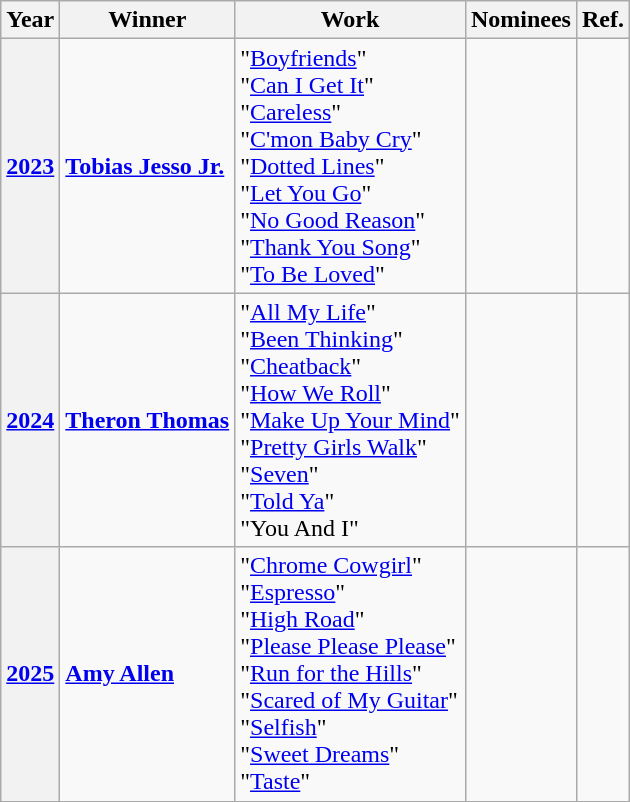<table class="wikitable">
<tr>
<th>Year</th>
<th>Winner</th>
<th>Work</th>
<th>Nominees</th>
<th>Ref.</th>
</tr>
<tr>
<th scope="row"><a href='#'>2023</a></th>
<td><strong><a href='#'>Tobias Jesso Jr.</a></strong></td>
<td>"<a href='#'>Boyfriends</a>" <br> "<a href='#'>Can I Get It</a>" <br> "<a href='#'>Careless</a>" <br> "<a href='#'>C'mon Baby Cry</a>" <br> "<a href='#'>Dotted Lines</a>" <br> "<a href='#'>Let You Go</a>" <br> "<a href='#'>No Good Reason</a>" <br> "<a href='#'>Thank You Song</a>" <br> "<a href='#'>To Be Loved</a>"</td>
<td></td>
<td align="center"></td>
</tr>
<tr>
<th scope="row"><a href='#'>2024</a></th>
<td><strong><a href='#'>Theron Thomas</a></strong></td>
<td>"<a href='#'>All My Life</a>" <br> "<a href='#'>Been Thinking</a>" <br> "<a href='#'>Cheatback</a>" <br> "<a href='#'>How We Roll</a>" <br> "<a href='#'>Make Up Your Mind</a>" <br> "<a href='#'>Pretty Girls Walk</a>" <br> "<a href='#'>Seven</a>" <br> "<a href='#'>Told Ya</a>" <br> "You And I"</td>
<td></td>
<td align="center"></td>
</tr>
<tr>
<th scope="row"><a href='#'>2025</a></th>
<td><strong><a href='#'>Amy Allen</a></strong></td>
<td>"<a href='#'>Chrome Cowgirl</a>" <br> "<a href='#'>Espresso</a>" <br> "<a href='#'>High Road</a>" <br> "<a href='#'>Please Please Please</a>" <br> "<a href='#'>Run for the Hills</a>" <br> "<a href='#'>Scared of My Guitar</a>" <br> "<a href='#'>Selfish</a>" <br> "<a href='#'>Sweet Dreams</a>" <br> "<a href='#'>Taste</a>"</td>
<td></td>
<td align="center"></td>
</tr>
</table>
